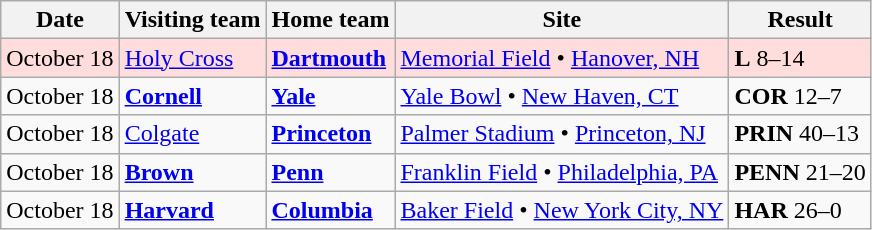<table class="wikitable">
<tr>
<th>Date</th>
<th>Visiting team</th>
<th>Home team</th>
<th>Site</th>
<th>Result</th>
</tr>
<tr style="background:#FFDDDD;">
<td>October 18</td>
<td><a href='#'>Holy Cross</a></td>
<td><strong><a href='#'>Dartmouth</a></strong></td>
<td><a href='#'>Memorial Field</a> • <a href='#'>Hanover, NH</a></td>
<td><strong>L</strong> 8–14</td>
</tr>
<tr>
<td>October 18</td>
<td><strong><a href='#'>Cornell</a></strong></td>
<td><strong><a href='#'>Yale</a></strong></td>
<td><a href='#'>Yale Bowl</a> • <a href='#'>New Haven, CT</a></td>
<td><strong>COR</strong> 12–7</td>
</tr>
<tr>
<td>October 18</td>
<td><a href='#'>Colgate</a></td>
<td><strong><a href='#'>Princeton</a></strong></td>
<td><a href='#'>Palmer Stadium</a> • <a href='#'>Princeton, NJ</a></td>
<td><strong>PRIN</strong> 40–13</td>
</tr>
<tr>
<td>October 18</td>
<td><strong><a href='#'>Brown</a></strong></td>
<td><strong><a href='#'>Penn</a></strong></td>
<td><a href='#'>Franklin Field</a> • <a href='#'>Philadelphia, PA</a></td>
<td><strong>PENN</strong> 21–20</td>
</tr>
<tr>
<td>October 18</td>
<td><strong><a href='#'>Harvard</a></strong></td>
<td><strong><a href='#'>Columbia</a></strong></td>
<td><a href='#'>Baker Field</a> • <a href='#'>New York City, NY</a></td>
<td><strong>HAR</strong> 26–0</td>
</tr>
</table>
